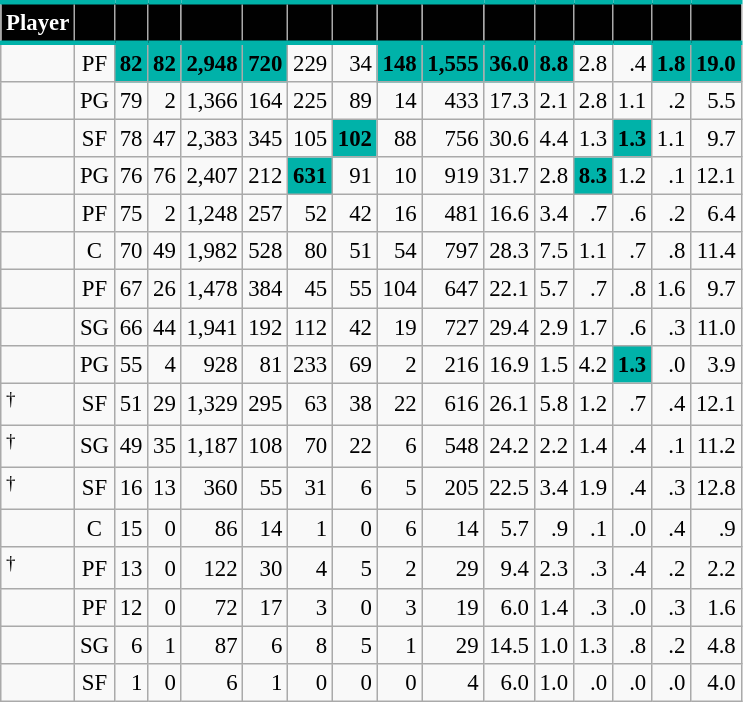<table class="wikitable sortable" style="font-size: 95%; text-align:right;">
<tr>
<th style="background:#010101; color:#FFFFFF; border-top:#00B2A9 3px solid; border-bottom:#00B2A9 3px solid;">Player</th>
<th style="background:#010101; color:#FFFFFF; border-top:#00B2A9 3px solid; border-bottom:#00B2A9 3px solid;"></th>
<th style="background:#010101; color:#FFFFFF; border-top:#00B2A9 3px solid; border-bottom:#00B2A9 3px solid;"></th>
<th style="background:#010101; color:#FFFFFF; border-top:#00B2A9 3px solid; border-bottom:#00B2A9 3px solid;"></th>
<th style="background:#010101; color:#FFFFFF; border-top:#00B2A9 3px solid; border-bottom:#00B2A9 3px solid;"></th>
<th style="background:#010101; color:#FFFFFF; border-top:#00B2A9 3px solid; border-bottom:#00B2A9 3px solid;"></th>
<th style="background:#010101; color:#FFFFFF; border-top:#00B2A9 3px solid; border-bottom:#00B2A9 3px solid;"></th>
<th style="background:#010101; color:#FFFFFF; border-top:#00B2A9 3px solid; border-bottom:#00B2A9 3px solid;"></th>
<th style="background:#010101; color:#FFFFFF; border-top:#00B2A9 3px solid; border-bottom:#00B2A9 3px solid;"></th>
<th style="background:#010101; color:#FFFFFF; border-top:#00B2A9 3px solid; border-bottom:#00B2A9 3px solid;"></th>
<th style="background:#010101; color:#FFFFFF; border-top:#00B2A9 3px solid; border-bottom:#00B2A9 3px solid;"></th>
<th style="background:#010101; color:#FFFFFF; border-top:#00B2A9 3px solid; border-bottom:#00B2A9 3px solid;"></th>
<th style="background:#010101; color:#FFFFFF; border-top:#00B2A9 3px solid; border-bottom:#00B2A9 3px solid;"></th>
<th style="background:#010101; color:#FFFFFF; border-top:#00B2A9 3px solid; border-bottom:#00B2A9 3px solid;"></th>
<th style="background:#010101; color:#FFFFFF; border-top:#00B2A9 3px solid; border-bottom:#00B2A9 3px solid;"></th>
<th style="background:#010101; color:#FFFFFF; border-top:#00B2A9 3px solid; border-bottom:#00B2A9 3px solid;"></th>
</tr>
<tr>
<td style="text-align:left;"></td>
<td style="text-align:center;">PF</td>
<td style="background:#00B2A9; color:#010101;"><strong>82</strong></td>
<td style="background:#00B2A9; color:#010101;"><strong>82</strong></td>
<td style="background:#00B2A9; color:#010101;"><strong>2,948</strong></td>
<td style="background:#00B2A9; color:#010101;"><strong>720</strong></td>
<td>229</td>
<td>34</td>
<td style="background:#00B2A9; color:#010101;"><strong>148</strong></td>
<td style="background:#00B2A9; color:#010101;"><strong>1,555</strong></td>
<td style="background:#00B2A9; color:#010101;"><strong>36.0</strong></td>
<td style="background:#00B2A9; color:#010101;"><strong>8.8</strong></td>
<td>2.8</td>
<td>.4</td>
<td style="background:#00B2A9; color:#010101;"><strong>1.8</strong></td>
<td style="background:#00B2A9; color:#010101;"><strong>19.0</strong></td>
</tr>
<tr>
<td style="text-align:left;"></td>
<td style="text-align:center;">PG</td>
<td>79</td>
<td>2</td>
<td>1,366</td>
<td>164</td>
<td>225</td>
<td>89</td>
<td>14</td>
<td>433</td>
<td>17.3</td>
<td>2.1</td>
<td>2.8</td>
<td>1.1</td>
<td>.2</td>
<td>5.5</td>
</tr>
<tr>
<td style="text-align:left;"></td>
<td style="text-align:center;">SF</td>
<td>78</td>
<td>47</td>
<td>2,383</td>
<td>345</td>
<td>105</td>
<td style="background:#00B2A9; color:#010101;"><strong>102</strong></td>
<td>88</td>
<td>756</td>
<td>30.6</td>
<td>4.4</td>
<td>1.3</td>
<td style="background:#00B2A9; color:#010101;"><strong>1.3</strong></td>
<td>1.1</td>
<td>9.7</td>
</tr>
<tr>
<td style="text-align:left;"></td>
<td style="text-align:center;">PG</td>
<td>76</td>
<td>76</td>
<td>2,407</td>
<td>212</td>
<td style="background:#00B2A9; color:#010101;"><strong>631</strong></td>
<td>91</td>
<td>10</td>
<td>919</td>
<td>31.7</td>
<td>2.8</td>
<td style="background:#00B2A9; color:#010101;"><strong>8.3</strong></td>
<td>1.2</td>
<td>.1</td>
<td>12.1</td>
</tr>
<tr>
<td style="text-align:left;"></td>
<td style="text-align:center;">PF</td>
<td>75</td>
<td>2</td>
<td>1,248</td>
<td>257</td>
<td>52</td>
<td>42</td>
<td>16</td>
<td>481</td>
<td>16.6</td>
<td>3.4</td>
<td>.7</td>
<td>.6</td>
<td>.2</td>
<td>6.4</td>
</tr>
<tr>
<td style="text-align:left;"></td>
<td style="text-align:center;">C</td>
<td>70</td>
<td>49</td>
<td>1,982</td>
<td>528</td>
<td>80</td>
<td>51</td>
<td>54</td>
<td>797</td>
<td>28.3</td>
<td>7.5</td>
<td>1.1</td>
<td>.7</td>
<td>.8</td>
<td>11.4</td>
</tr>
<tr>
<td style="text-align:left;"></td>
<td style="text-align:center;">PF</td>
<td>67</td>
<td>26</td>
<td>1,478</td>
<td>384</td>
<td>45</td>
<td>55</td>
<td>104</td>
<td>647</td>
<td>22.1</td>
<td>5.7</td>
<td>.7</td>
<td>.8</td>
<td>1.6</td>
<td>9.7</td>
</tr>
<tr>
<td style="text-align:left;"></td>
<td style="text-align:center;">SG</td>
<td>66</td>
<td>44</td>
<td>1,941</td>
<td>192</td>
<td>112</td>
<td>42</td>
<td>19</td>
<td>727</td>
<td>29.4</td>
<td>2.9</td>
<td>1.7</td>
<td>.6</td>
<td>.3</td>
<td>11.0</td>
</tr>
<tr>
<td style="text-align:left;"></td>
<td style="text-align:center;">PG</td>
<td>55</td>
<td>4</td>
<td>928</td>
<td>81</td>
<td>233</td>
<td>69</td>
<td>2</td>
<td>216</td>
<td>16.9</td>
<td>1.5</td>
<td>4.2</td>
<td style="background:#00B2A9; color:#010101;"><strong>1.3</strong></td>
<td>.0</td>
<td>3.9</td>
</tr>
<tr>
<td style="text-align:left;"><sup>†</sup></td>
<td style="text-align:center;">SF</td>
<td>51</td>
<td>29</td>
<td>1,329</td>
<td>295</td>
<td>63</td>
<td>38</td>
<td>22</td>
<td>616</td>
<td>26.1</td>
<td>5.8</td>
<td>1.2</td>
<td>.7</td>
<td>.4</td>
<td>12.1</td>
</tr>
<tr>
<td style="text-align:left;"><sup>†</sup></td>
<td style="text-align:center;">SG</td>
<td>49</td>
<td>35</td>
<td>1,187</td>
<td>108</td>
<td>70</td>
<td>22</td>
<td>6</td>
<td>548</td>
<td>24.2</td>
<td>2.2</td>
<td>1.4</td>
<td>.4</td>
<td>.1</td>
<td>11.2</td>
</tr>
<tr>
<td style="text-align:left;"><sup>†</sup></td>
<td style="text-align:center;">SF</td>
<td>16</td>
<td>13</td>
<td>360</td>
<td>55</td>
<td>31</td>
<td>6</td>
<td>5</td>
<td>205</td>
<td>22.5</td>
<td>3.4</td>
<td>1.9</td>
<td>.4</td>
<td>.3</td>
<td>12.8</td>
</tr>
<tr>
<td style="text-align:left;"></td>
<td style="text-align:center;">C</td>
<td>15</td>
<td>0</td>
<td>86</td>
<td>14</td>
<td>1</td>
<td>0</td>
<td>6</td>
<td>14</td>
<td>5.7</td>
<td>.9</td>
<td>.1</td>
<td>.0</td>
<td>.4</td>
<td>.9</td>
</tr>
<tr>
<td style="text-align:left;"><sup>†</sup></td>
<td style="text-align:center;">PF</td>
<td>13</td>
<td>0</td>
<td>122</td>
<td>30</td>
<td>4</td>
<td>5</td>
<td>2</td>
<td>29</td>
<td>9.4</td>
<td>2.3</td>
<td>.3</td>
<td>.4</td>
<td>.2</td>
<td>2.2</td>
</tr>
<tr>
<td style="text-align:left;"></td>
<td style="text-align:center;">PF</td>
<td>12</td>
<td>0</td>
<td>72</td>
<td>17</td>
<td>3</td>
<td>0</td>
<td>3</td>
<td>19</td>
<td>6.0</td>
<td>1.4</td>
<td>.3</td>
<td>.0</td>
<td>.3</td>
<td>1.6</td>
</tr>
<tr>
<td style="text-align:left;"></td>
<td style="text-align:center;">SG</td>
<td>6</td>
<td>1</td>
<td>87</td>
<td>6</td>
<td>8</td>
<td>5</td>
<td>1</td>
<td>29</td>
<td>14.5</td>
<td>1.0</td>
<td>1.3</td>
<td>.8</td>
<td>.2</td>
<td>4.8</td>
</tr>
<tr>
<td style="text-align:left;"></td>
<td style="text-align:center;">SF</td>
<td>1</td>
<td>0</td>
<td>6</td>
<td>1</td>
<td>0</td>
<td>0</td>
<td>0</td>
<td>4</td>
<td>6.0</td>
<td>1.0</td>
<td>.0</td>
<td>.0</td>
<td>.0</td>
<td>4.0</td>
</tr>
</table>
